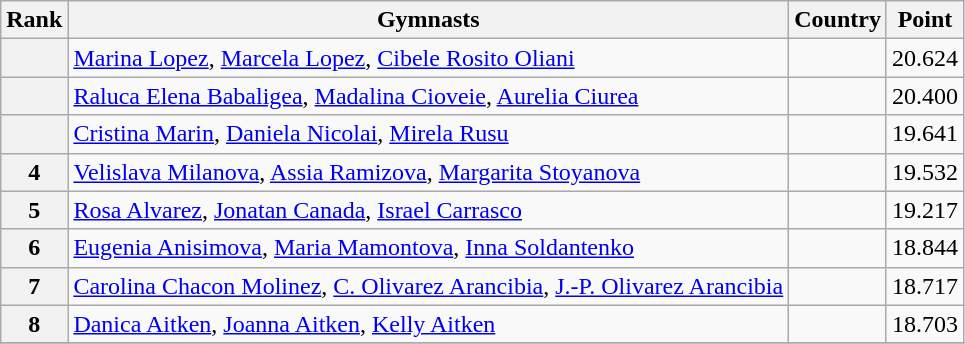<table class="wikitable sortable">
<tr>
<th>Rank</th>
<th>Gymnasts</th>
<th>Country</th>
<th>Point</th>
</tr>
<tr>
<th></th>
<td><a href='#'>Marina Lopez</a>, <a href='#'>Marcela Lopez</a>, <a href='#'>Cibele Rosito Oliani</a></td>
<td></td>
<td>20.624</td>
</tr>
<tr>
<th></th>
<td><a href='#'>Raluca Elena Babaligea</a>, <a href='#'>Madalina Cioveie</a>, <a href='#'>Aurelia Ciurea</a></td>
<td></td>
<td>20.400</td>
</tr>
<tr>
<th></th>
<td><a href='#'>Cristina Marin</a>, <a href='#'>Daniela Nicolai</a>, <a href='#'>Mirela Rusu</a></td>
<td></td>
<td>19.641</td>
</tr>
<tr>
<th>4</th>
<td><a href='#'>Velislava Milanova</a>, <a href='#'>Assia Ramizova</a>, <a href='#'>Margarita Stoyanova</a></td>
<td></td>
<td>19.532</td>
</tr>
<tr>
<th>5</th>
<td><a href='#'>Rosa Alvarez</a>, <a href='#'>Jonatan Canada</a>, <a href='#'>Israel Carrasco</a></td>
<td></td>
<td>19.217</td>
</tr>
<tr>
<th>6</th>
<td><a href='#'>Eugenia Anisimova</a>, <a href='#'>Maria Mamontova</a>, <a href='#'>Inna Soldantenko</a></td>
<td></td>
<td>18.844</td>
</tr>
<tr>
<th>7</th>
<td><a href='#'>Carolina Chacon Molinez</a>, <a href='#'>C. Olivarez Arancibia</a>, <a href='#'>J.-P. Olivarez Arancibia</a></td>
<td></td>
<td>18.717</td>
</tr>
<tr>
<th>8</th>
<td><a href='#'>Danica Aitken</a>, <a href='#'>Joanna Aitken</a>, <a href='#'>Kelly Aitken</a></td>
<td></td>
<td>18.703</td>
</tr>
<tr>
</tr>
</table>
